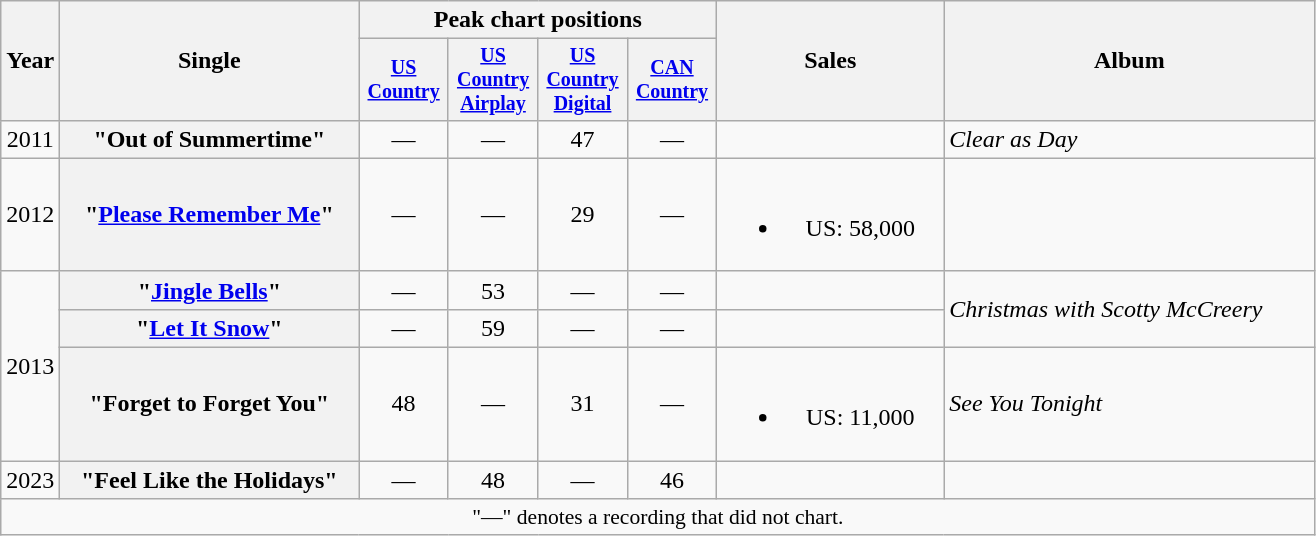<table class="wikitable plainrowheaders" style="text-align:center;">
<tr>
<th rowspan="2">Year</th>
<th rowspan="2" style="width:12em;">Single</th>
<th colspan="4">Peak chart positions</th>
<th rowspan="2" style="width:9em;">Sales</th>
<th rowspan="2" style="width:15em;">Album</th>
</tr>
<tr style="font-size:smaller;">
<th style="width:4em;"><a href='#'>US Country</a><br></th>
<th style="width:4em;"><a href='#'>US Country Airplay</a><br></th>
<th style="width:4em;"><a href='#'>US Country Digital</a><br></th>
<th style="width:4em;"><a href='#'>CAN Country</a><br></th>
</tr>
<tr>
<td>2011</td>
<th scope="row">"Out of Summertime"</th>
<td>—</td>
<td>—</td>
<td>47</td>
<td>—</td>
<td></td>
<td style="text-align:left;"><em>Clear as Day</em></td>
</tr>
<tr>
<td>2012</td>
<th scope="row">"<a href='#'>Please Remember Me</a>"</th>
<td>—</td>
<td>—</td>
<td>29</td>
<td>—</td>
<td><br><ul><li>US: 58,000</li></ul></td>
<td></td>
</tr>
<tr>
<td rowspan="3">2013</td>
<th scope="row">"<a href='#'>Jingle Bells</a>"</th>
<td>—</td>
<td>53</td>
<td>—</td>
<td>—</td>
<td></td>
<td style="text-align:left;" rowspan="2"><em>Christmas with Scotty McCreery</em></td>
</tr>
<tr>
<th scope="row">"<a href='#'>Let It Snow</a>"</th>
<td>—</td>
<td>59</td>
<td>—</td>
<td>—</td>
<td></td>
</tr>
<tr>
<th scope="row">"Forget to Forget You"</th>
<td>48</td>
<td>—</td>
<td>31</td>
<td>—</td>
<td><br><ul><li>US: 11,000</li></ul></td>
<td style="text-align:left;"><em>See You Tonight</em></td>
</tr>
<tr>
<td>2023</td>
<th scope="row">"Feel Like the Holidays"</th>
<td>—</td>
<td>48</td>
<td>—</td>
<td>46</td>
<td></td>
<td></td>
</tr>
<tr>
<td colspan="8" style="font-size:90%">"—" denotes a recording that did not chart.</td>
</tr>
</table>
